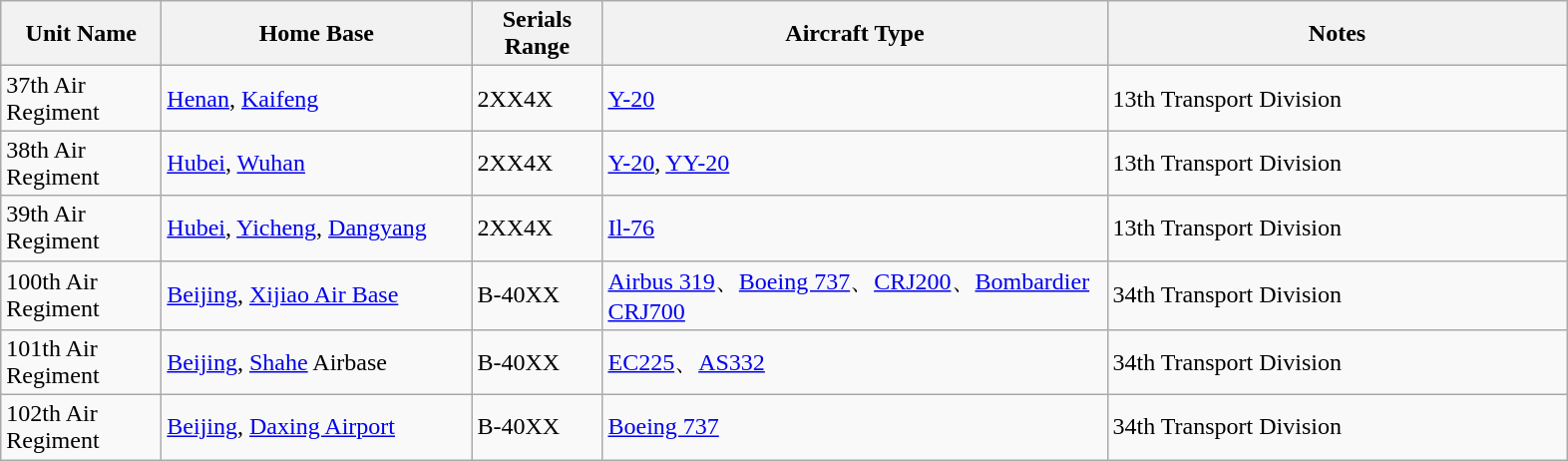<table class="wikitable">
<tr>
<th scope="col" width="100">Unit Name</th>
<th scope="col" width="200">Home Base</th>
<th scope="col" width="80">Serials Range</th>
<th scope="col" width="330">Aircraft Type</th>
<th scope="col" width="300">Notes</th>
</tr>
<tr>
<td>37th Air Regiment</td>
<td><a href='#'>Henan</a>, <a href='#'>Kaifeng</a></td>
<td>2XX4X</td>
<td><a href='#'>Y-20</a></td>
<td>13th Transport Division</td>
</tr>
<tr>
<td>38th Air Regiment</td>
<td><a href='#'>Hubei</a>, <a href='#'>Wuhan</a></td>
<td>2XX4X</td>
<td><a href='#'>Y-20</a>, <a href='#'>YY-20</a></td>
<td>13th Transport Division</td>
</tr>
<tr>
<td>39th Air Regiment</td>
<td><a href='#'>Hubei</a>, <a href='#'>Yicheng</a>, <a href='#'>Dangyang</a></td>
<td>2XX4X</td>
<td><a href='#'>Il-76</a></td>
<td>13th Transport Division</td>
</tr>
<tr>
<td>100th Air Regiment</td>
<td><a href='#'>Beijing</a>, <a href='#'>Xijiao Air Base</a></td>
<td>B-40XX</td>
<td><a href='#'>Airbus 319</a>、<a href='#'>Boeing 737</a>、<a href='#'>CRJ200</a>、<a href='#'>Bombardier CRJ700</a></td>
<td>34th Transport Division</td>
</tr>
<tr>
<td>101th Air Regiment</td>
<td><a href='#'>Beijing</a>, <a href='#'>Shahe</a> Airbase</td>
<td>B-40XX</td>
<td><a href='#'>EC225</a>、<a href='#'>AS332</a></td>
<td>34th Transport Division</td>
</tr>
<tr>
<td>102th Air Regiment</td>
<td><a href='#'>Beijing</a>, <a href='#'>Daxing Airport</a></td>
<td>B-40XX</td>
<td><a href='#'>Boeing 737</a></td>
<td>34th Transport Division</td>
</tr>
</table>
